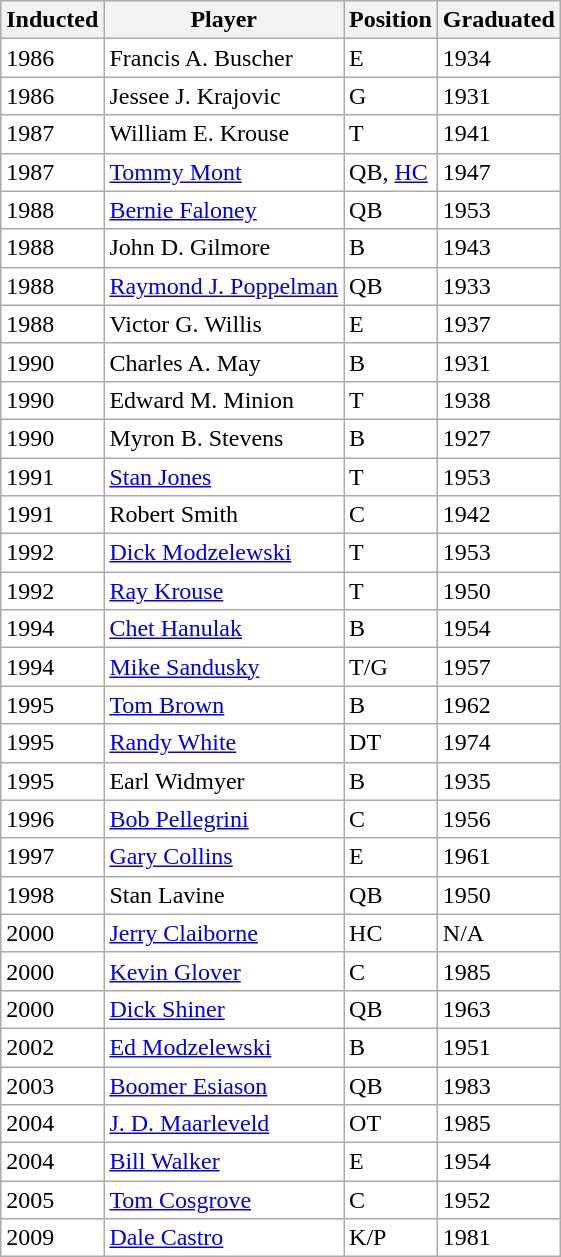<table class="wikitable" style="background:#ffffff;">
<tr>
<th>Inducted</th>
<th>Player</th>
<th>Position</th>
<th>Graduated</th>
</tr>
<tr>
<td>1986</td>
<td>Francis A. Buscher</td>
<td>E</td>
<td>1934</td>
</tr>
<tr>
<td>1986</td>
<td>Jessee J. Krajovic</td>
<td>G</td>
<td>1931</td>
</tr>
<tr>
<td>1987</td>
<td>William E. Krouse</td>
<td>T</td>
<td>1941</td>
</tr>
<tr>
<td>1987</td>
<td><a href='#'>Tommy Mont</a></td>
<td>QB, <a href='#'>HC</a></td>
<td>1947</td>
</tr>
<tr>
<td>1988</td>
<td><a href='#'>Bernie Faloney</a></td>
<td>QB</td>
<td>1953</td>
</tr>
<tr>
<td>1988</td>
<td>John D. Gilmore</td>
<td>B</td>
<td>1943</td>
</tr>
<tr>
<td>1988</td>
<td><a href='#'>Raymond J. Poppelman</a></td>
<td>QB</td>
<td>1933</td>
</tr>
<tr>
<td>1988</td>
<td>Victor G. Willis</td>
<td>E</td>
<td>1937</td>
</tr>
<tr>
<td>1990</td>
<td>Charles A. May</td>
<td>B</td>
<td>1931</td>
</tr>
<tr>
<td>1990</td>
<td>Edward M. Minion</td>
<td>T</td>
<td>1938</td>
</tr>
<tr>
<td>1990</td>
<td>Myron B. Stevens</td>
<td>B</td>
<td>1927</td>
</tr>
<tr>
<td>1991</td>
<td><a href='#'>Stan Jones</a></td>
<td>T</td>
<td>1953</td>
</tr>
<tr>
<td>1991</td>
<td>Robert Smith</td>
<td>C</td>
<td>1942</td>
</tr>
<tr>
<td>1992</td>
<td><a href='#'>Dick Modzelewski</a></td>
<td>T</td>
<td>1953</td>
</tr>
<tr>
<td>1992</td>
<td><a href='#'>Ray Krouse</a></td>
<td>T</td>
<td>1950</td>
</tr>
<tr>
<td>1994</td>
<td><a href='#'>Chet Hanulak</a></td>
<td>B</td>
<td>1954</td>
</tr>
<tr>
<td>1994</td>
<td><a href='#'>Mike Sandusky</a></td>
<td>T/G</td>
<td>1957</td>
</tr>
<tr>
<td>1995</td>
<td><a href='#'>Tom Brown</a></td>
<td>B</td>
<td>1962</td>
</tr>
<tr>
<td>1995</td>
<td><a href='#'>Randy White</a></td>
<td>DT</td>
<td>1974</td>
</tr>
<tr>
<td>1995</td>
<td>Earl Widmyer</td>
<td>B</td>
<td>1935</td>
</tr>
<tr>
<td>1996</td>
<td><a href='#'>Bob Pellegrini</a></td>
<td>C</td>
<td>1956</td>
</tr>
<tr>
<td>1997</td>
<td><a href='#'>Gary Collins</a></td>
<td>E</td>
<td>1961</td>
</tr>
<tr>
<td>1998</td>
<td>Stan Lavine</td>
<td>QB</td>
<td>1950</td>
</tr>
<tr>
<td>2000</td>
<td><a href='#'>Jerry Claiborne</a></td>
<td>HC</td>
<td>N/A</td>
</tr>
<tr>
<td>2000</td>
<td><a href='#'>Kevin Glover</a></td>
<td>C</td>
<td>1985</td>
</tr>
<tr>
<td>2000</td>
<td><a href='#'>Dick Shiner</a></td>
<td>QB</td>
<td>1963</td>
</tr>
<tr>
<td>2002</td>
<td><a href='#'>Ed Modzelewski</a></td>
<td>B</td>
<td>1951</td>
</tr>
<tr>
<td>2003</td>
<td><a href='#'>Boomer Esiason</a></td>
<td>QB</td>
<td>1983</td>
</tr>
<tr>
<td>2004</td>
<td><a href='#'>J. D. Maarleveld</a></td>
<td>OT</td>
<td>1985</td>
</tr>
<tr>
<td>2004</td>
<td><a href='#'>Bill Walker</a></td>
<td>E</td>
<td>1954</td>
</tr>
<tr>
<td>2005</td>
<td><a href='#'>Tom Cosgrove</a></td>
<td>C</td>
<td>1952</td>
</tr>
<tr>
<td>2009</td>
<td><a href='#'>Dale Castro</a></td>
<td>K/P</td>
<td>1981</td>
</tr>
</table>
